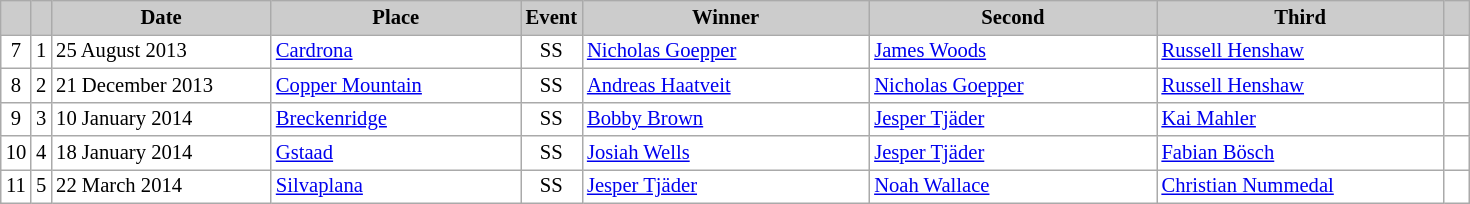<table class="wikitable plainrowheaders" style="background:#fff; font-size:86%; line-height:16px; border:grey solid 1px; border-collapse:collapse;">
<tr style="background:#ccc; text-align:center;">
<th scope="col" style="background:#ccc; width=20 px;"></th>
<th scope="col" style="background:#ccc; width=30 px;"></th>
<th scope="col" style="background:#ccc; width:140px;">Date</th>
<th scope="col" style="background:#ccc; width:160px;">Place</th>
<th scope="col" style="background:#ccc; width:15px;">Event</th>
<th scope="col" style="background:#ccc; width:185px;">Winner</th>
<th scope="col" style="background:#ccc; width:185px;">Second</th>
<th scope="col" style="background:#ccc; width:185px;">Third</th>
<th scope="col" style="background:#ccc; width:10px;"></th>
</tr>
<tr>
<td align=center>7</td>
<td align=center>1</td>
<td>25 August 2013</td>
<td> <a href='#'>Cardrona</a></td>
<td align=center>SS</td>
<td> <a href='#'>Nicholas Goepper</a></td>
<td> <a href='#'>James Woods</a></td>
<td> <a href='#'>Russell Henshaw</a></td>
<td></td>
</tr>
<tr>
<td align=center>8</td>
<td align=center>2</td>
<td>21 December 2013</td>
<td> <a href='#'>Copper Mountain</a></td>
<td align=center>SS</td>
<td> <a href='#'>Andreas Haatveit</a></td>
<td> <a href='#'>Nicholas Goepper</a></td>
<td> <a href='#'>Russell Henshaw</a></td>
<td></td>
</tr>
<tr>
<td align=center>9</td>
<td align=center>3</td>
<td>10 January 2014</td>
<td> <a href='#'>Breckenridge</a></td>
<td align=center>SS</td>
<td> <a href='#'>Bobby Brown</a></td>
<td> <a href='#'>Jesper Tjäder</a></td>
<td> <a href='#'>Kai Mahler</a></td>
<td></td>
</tr>
<tr>
<td align=center>10</td>
<td align=center>4</td>
<td>18 January 2014</td>
<td> <a href='#'>Gstaad</a></td>
<td align=center>SS</td>
<td> <a href='#'>Josiah Wells</a></td>
<td> <a href='#'>Jesper Tjäder</a></td>
<td> <a href='#'>Fabian Bösch</a></td>
<td></td>
</tr>
<tr>
<td align=center>11</td>
<td align=center>5</td>
<td>22 March 2014</td>
<td> <a href='#'>Silvaplana</a></td>
<td align=center>SS</td>
<td> <a href='#'>Jesper Tjäder</a></td>
<td> <a href='#'>Noah Wallace</a></td>
<td> <a href='#'>Christian Nummedal</a></td>
<td></td>
</tr>
</table>
